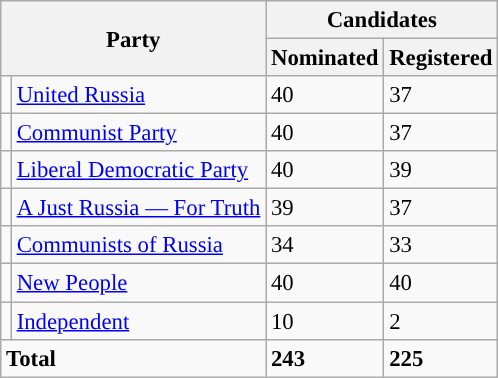<table class="wikitable sortable" style="background: #f9f9f9; text-align:left; font-size: 95%">
<tr>
<th align=center rowspan=2 colspan=2>Party</th>
<th align=center colspan=2>Candidates</th>
</tr>
<tr>
<th align=center>Nominated</th>
<th align=center>Registered</th>
</tr>
<tr>
<td></td>
<td><a href='#'>United Russia</a></td>
<td>40</td>
<td>37</td>
</tr>
<tr>
<td></td>
<td><a href='#'>Communist Party</a></td>
<td>40</td>
<td>37</td>
</tr>
<tr>
<td></td>
<td><a href='#'>Liberal Democratic Party</a></td>
<td>40</td>
<td>39</td>
</tr>
<tr>
<td></td>
<td><a href='#'>A Just Russia — For Truth</a></td>
<td>39</td>
<td>37</td>
</tr>
<tr>
<td></td>
<td><a href='#'>Communists of Russia</a></td>
<td>34</td>
<td>33</td>
</tr>
<tr>
<td></td>
<td><a href='#'>New People</a></td>
<td>40</td>
<td>40</td>
</tr>
<tr>
<td></td>
<td><a href='#'>Independent</a></td>
<td>10</td>
<td>2</td>
</tr>
<tr>
<td colspan=2><strong>Total</strong></td>
<td><strong>243</strong></td>
<td><strong>225</strong></td>
</tr>
</table>
